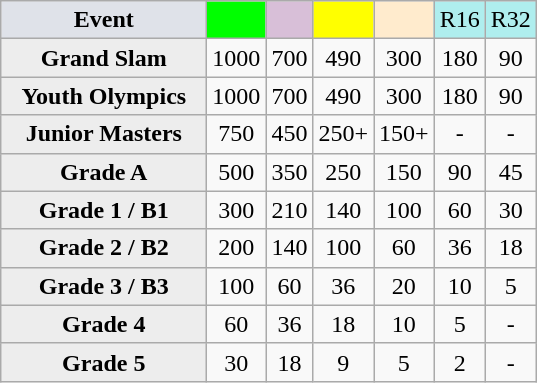<table class="wikitable" style="text-align:center">
<tr>
<td style="width:130px; background:#dfe2e9;"><strong>Event</strong></td>
<td style="background:lime;"></td>
<td style="background:thistle;"></td>
<td style="background:#ff0;"></td>
<td style="background:#ffebcd;"></td>
<td style="background:#afeeee;">R16</td>
<td style="background:#afeeee;">R32</td>
</tr>
<tr>
<th style="background:#ededed;">Grand Slam</th>
<td>1000</td>
<td>700</td>
<td>490</td>
<td>300</td>
<td>180</td>
<td>90</td>
</tr>
<tr>
<th style="background:#ededed;">Youth Olympics</th>
<td>1000</td>
<td>700</td>
<td>490</td>
<td>300</td>
<td>180</td>
<td>90</td>
</tr>
<tr>
<th style="background:#ededed;">Junior Masters</th>
<td>750</td>
<td>450</td>
<td>250+</td>
<td>150+</td>
<td>-</td>
<td>-</td>
</tr>
<tr>
<th style="background:#ededed;">Grade A</th>
<td>500</td>
<td>350</td>
<td>250</td>
<td>150</td>
<td>90</td>
<td>45</td>
</tr>
<tr>
<th style="background:#ededed;">Grade 1 / B1</th>
<td>300</td>
<td>210</td>
<td>140</td>
<td>100</td>
<td>60</td>
<td>30</td>
</tr>
<tr>
<th style="background:#ededed;">Grade 2 / B2</th>
<td>200</td>
<td>140</td>
<td>100</td>
<td>60</td>
<td>36</td>
<td>18</td>
</tr>
<tr>
<th style="background:#ededed;">Grade 3 / B3</th>
<td>100</td>
<td>60</td>
<td>36</td>
<td>20</td>
<td>10</td>
<td>5</td>
</tr>
<tr>
<th style="background:#ededed;">Grade 4</th>
<td>60</td>
<td>36</td>
<td>18</td>
<td>10</td>
<td>5</td>
<td>-</td>
</tr>
<tr>
<th style="background:#ededed;">Grade 5</th>
<td>30</td>
<td>18</td>
<td>9</td>
<td>5</td>
<td>2</td>
<td>-</td>
</tr>
</table>
